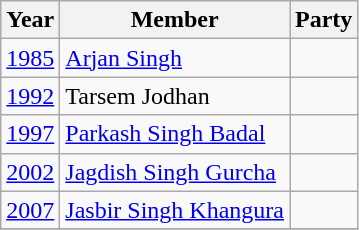<table class="wikitable sortable">
<tr>
<th>Year</th>
<th>Member</th>
<th colspan="2">Party</th>
</tr>
<tr>
<td><a href='#'>1985</a></td>
<td><a href='#'>Arjan Singh</a></td>
<td></td>
</tr>
<tr>
<td><a href='#'>1992</a></td>
<td>Tarsem Jodhan</td>
<td></td>
</tr>
<tr>
<td><a href='#'>1997</a></td>
<td><a href='#'>Parkash Singh Badal</a></td>
<td></td>
</tr>
<tr>
<td><a href='#'>2002</a></td>
<td><a href='#'>Jagdish Singh Gurcha</a></td>
</tr>
<tr>
<td><a href='#'>2007</a></td>
<td><a href='#'>Jasbir Singh Khangura</a></td>
<td></td>
</tr>
<tr>
</tr>
</table>
